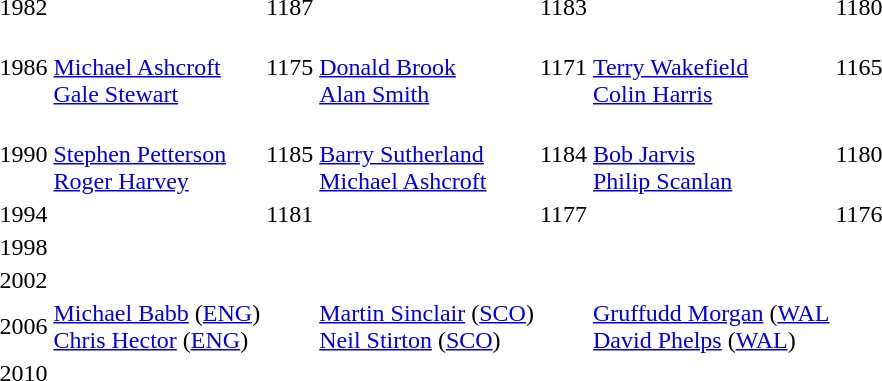<table>
<tr>
<td>1982</td>
<td></td>
<td>1187</td>
<td></td>
<td>1183</td>
<td></td>
<td>1180</td>
</tr>
<tr>
<td>1986</td>
<td><br> <a href='#'>Michael Ashcroft</a><br><a href='#'>Gale Stewart</a></td>
<td>1175</td>
<td><br><a href='#'>Donald Brook</a><br><a href='#'>Alan Smith</a></td>
<td>1171</td>
<td><br><a href='#'>Terry Wakefield</a><br><a href='#'>Colin Harris</a></td>
<td>1165</td>
</tr>
<tr>
<td>1990</td>
<td><br><a href='#'>Stephen Petterson</a><br><a href='#'>Roger Harvey</a></td>
<td>1185</td>
<td><br><a href='#'>Barry Sutherland</a><br><a href='#'>Michael Ashcroft</a></td>
<td>1184</td>
<td><br><a href='#'>Bob Jarvis</a><br><a href='#'>Philip Scanlan</a></td>
<td>1180</td>
</tr>
<tr>
<td>1994</td>
<td></td>
<td>1181</td>
<td></td>
<td>1177</td>
<td></td>
<td>1176</td>
</tr>
<tr>
<td>1998</td>
<td></td>
<td></td>
<td></td>
<td></td>
<td></td>
<td></td>
</tr>
<tr>
<td>2002</td>
<td></td>
<td></td>
<td></td>
<td></td>
<td></td>
<td></td>
</tr>
<tr>
<td>2006</td>
<td> <a href='#'>Michael Babb</a> (<a href='#'>ENG</a>)<br> <a href='#'>Chris Hector</a> (<a href='#'>ENG</a>)</td>
<td></td>
<td> <a href='#'>Martin Sinclair</a> (<a href='#'>SCO</a>)<br> <a href='#'>Neil Stirton</a> (<a href='#'>SCO</a>)</td>
<td></td>
<td> <a href='#'>Gruffudd Morgan</a> (<a href='#'>WAL</a><br> <a href='#'>David Phelps</a> (<a href='#'>WAL</a>)</td>
<td></td>
</tr>
<tr>
<td>2010<br></td>
<td></td>
<td></td>
<td></td>
<td></td>
<td></td>
<td></td>
</tr>
</table>
